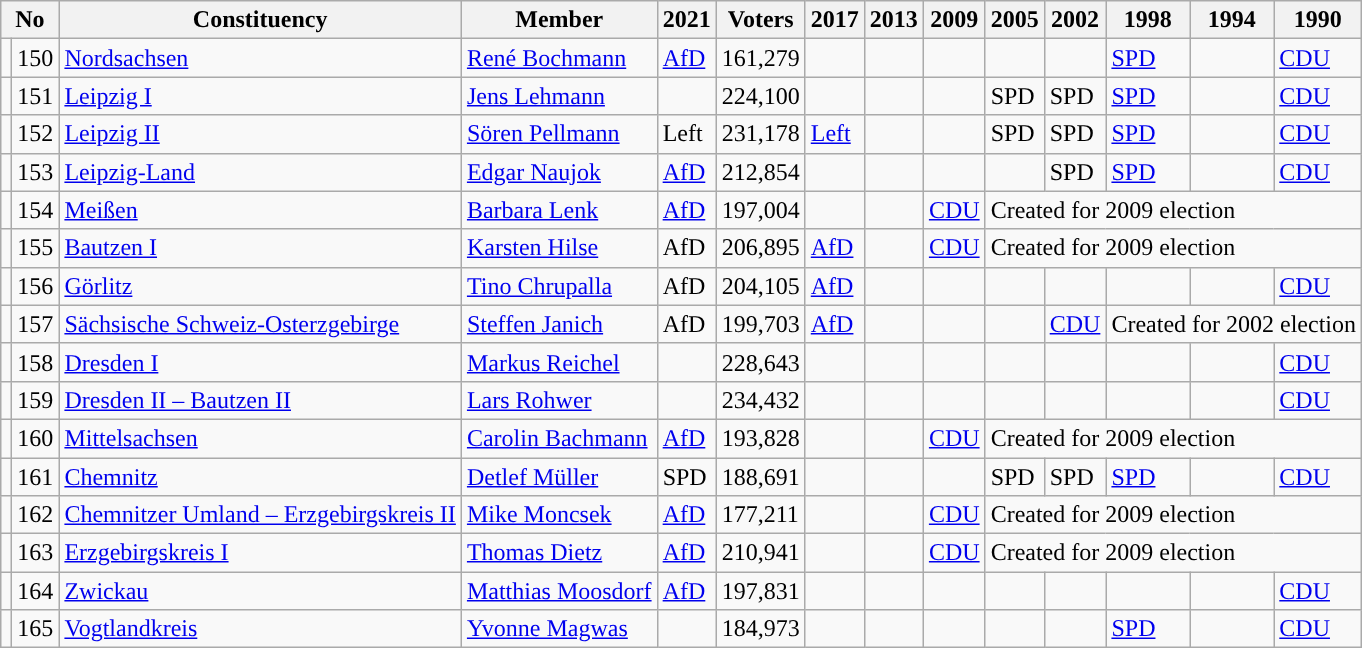<table class="wikitable sortable">
<tr>
<th colspan=2>No</th>
<th>Constituency</th>
<th>Member</th>
<th>2021</th>
<th>Voters</th>
<th>2017</th>
<th>2013</th>
<th>2009</th>
<th>2005</th>
<th>2002</th>
<th>1998</th>
<th>1994</th>
<th>1990</th>
</tr>
<tr>
<td style="background-color: "></td>
<td>150</td>
<td><a href='#'>Nordsachsen</a></td>
<td><a href='#'>René Bochmann</a></td>
<td><a href='#'>AfD</a></td>
<td>161,279</td>
<td></td>
<td></td>
<td></td>
<td></td>
<td></td>
<td><a href='#'>SPD</a></td>
<td></td>
<td><a href='#'>CDU</a></td>
</tr>
<tr>
<td style="background-color: "></td>
<td>151</td>
<td><a href='#'>Leipzig I</a></td>
<td><a href='#'>Jens Lehmann</a></td>
<td></td>
<td>224,100</td>
<td></td>
<td></td>
<td></td>
<td bgcolor=>SPD</td>
<td bgcolor=>SPD</td>
<td><a href='#'>SPD</a></td>
<td></td>
<td><a href='#'>CDU</a></td>
</tr>
<tr>
<td style="background-color: "></td>
<td>152</td>
<td><a href='#'>Leipzig II</a></td>
<td><a href='#'>Sören Pellmann</a></td>
<td>Left</td>
<td>231,178</td>
<td><a href='#'>Left</a></td>
<td></td>
<td></td>
<td bgcolor=>SPD</td>
<td bgcolor=>SPD</td>
<td><a href='#'>SPD</a></td>
<td></td>
<td><a href='#'>CDU</a></td>
</tr>
<tr>
<td style="background-color: "></td>
<td>153</td>
<td><a href='#'>Leipzig-Land</a></td>
<td><a href='#'>Edgar Naujok</a></td>
<td><a href='#'>AfD</a></td>
<td>212,854</td>
<td></td>
<td></td>
<td></td>
<td></td>
<td bgcolor=>SPD</td>
<td><a href='#'>SPD</a></td>
<td></td>
<td><a href='#'>CDU</a></td>
</tr>
<tr>
<td style="background-color: "></td>
<td>154</td>
<td><a href='#'>Meißen</a></td>
<td><a href='#'>Barbara Lenk</a></td>
<td><a href='#'>AfD</a></td>
<td>197,004</td>
<td></td>
<td></td>
<td><a href='#'>CDU</a></td>
<td colspan=5>Created for 2009 election</td>
</tr>
<tr>
<td style="background-color: "></td>
<td>155</td>
<td><a href='#'>Bautzen I</a></td>
<td><a href='#'>Karsten Hilse</a></td>
<td>AfD</td>
<td>206,895</td>
<td><a href='#'>AfD</a></td>
<td></td>
<td><a href='#'>CDU</a></td>
<td colspan=5>Created for 2009 election</td>
</tr>
<tr>
<td style="background-color: "></td>
<td>156</td>
<td><a href='#'>Görlitz</a></td>
<td><a href='#'>Tino Chrupalla</a></td>
<td>AfD</td>
<td>204,105</td>
<td><a href='#'>AfD</a></td>
<td></td>
<td></td>
<td></td>
<td></td>
<td></td>
<td></td>
<td><a href='#'>CDU</a></td>
</tr>
<tr>
<td style="background-color: "></td>
<td>157</td>
<td><a href='#'>Sächsische Schweiz-Osterzgebirge</a></td>
<td><a href='#'>Steffen Janich</a></td>
<td>AfD</td>
<td>199,703</td>
<td><a href='#'>AfD</a></td>
<td></td>
<td></td>
<td></td>
<td><a href='#'>CDU</a></td>
<td colspan=3>Created for 2002 election</td>
</tr>
<tr>
<td style="background-color: "></td>
<td>158</td>
<td><a href='#'>Dresden I</a></td>
<td><a href='#'>Markus Reichel</a></td>
<td></td>
<td>228,643</td>
<td></td>
<td></td>
<td></td>
<td></td>
<td></td>
<td></td>
<td></td>
<td><a href='#'>CDU</a></td>
</tr>
<tr>
<td style="background-color: "></td>
<td>159</td>
<td><a href='#'>Dresden II – Bautzen II</a></td>
<td><a href='#'>Lars Rohwer</a></td>
<td></td>
<td>234,432</td>
<td></td>
<td></td>
<td></td>
<td></td>
<td></td>
<td></td>
<td></td>
<td><a href='#'>CDU</a></td>
</tr>
<tr>
<td style="background-color: "></td>
<td>160</td>
<td><a href='#'>Mittelsachsen</a></td>
<td><a href='#'>Carolin Bachmann</a></td>
<td><a href='#'>AfD</a></td>
<td>193,828</td>
<td></td>
<td></td>
<td><a href='#'>CDU</a></td>
<td colspan=5>Created for 2009 election</td>
</tr>
<tr>
<td style="background-color: "></td>
<td>161</td>
<td><a href='#'>Chemnitz</a></td>
<td><a href='#'>Detlef Müller</a></td>
<td bgcolor=>SPD</td>
<td>188,691</td>
<td></td>
<td></td>
<td></td>
<td bgcolor=>SPD</td>
<td bgcolor=>SPD</td>
<td><a href='#'>SPD</a></td>
<td></td>
<td><a href='#'>CDU</a></td>
</tr>
<tr>
<td style="background-color: "></td>
<td>162</td>
<td><a href='#'>Chemnitzer Umland – Erzgebirgskreis II</a></td>
<td><a href='#'>Mike Moncsek</a></td>
<td><a href='#'>AfD</a></td>
<td>177,211</td>
<td></td>
<td></td>
<td><a href='#'>CDU</a></td>
<td colspan=5>Created for 2009 election</td>
</tr>
<tr>
<td style="background-color: "></td>
<td>163</td>
<td><a href='#'>Erzgebirgskreis I</a></td>
<td><a href='#'>Thomas Dietz</a></td>
<td><a href='#'>AfD</a></td>
<td>210,941</td>
<td></td>
<td></td>
<td><a href='#'>CDU</a></td>
<td colspan=5>Created for 2009 election</td>
</tr>
<tr>
<td style="background-color: "></td>
<td>164</td>
<td><a href='#'>Zwickau</a></td>
<td><a href='#'>Matthias Moosdorf</a></td>
<td><a href='#'>AfD</a></td>
<td>197,831</td>
<td></td>
<td></td>
<td></td>
<td></td>
<td></td>
<td></td>
<td></td>
<td><a href='#'>CDU</a></td>
</tr>
<tr>
<td style="background-color: "></td>
<td>165</td>
<td><a href='#'>Vogtlandkreis</a></td>
<td><a href='#'>Yvonne Magwas</a></td>
<td></td>
<td>184,973</td>
<td></td>
<td></td>
<td></td>
<td></td>
<td></td>
<td><a href='#'>SPD</a></td>
<td></td>
<td><a href='#'>CDU</a></td>
</tr>
</table>
